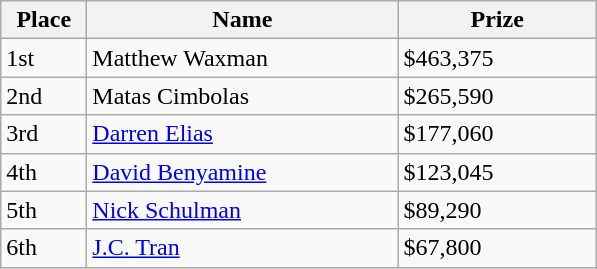<table class="wikitable">
<tr>
<th style="width:50px;">Place</th>
<th style="width:200px;">Name</th>
<th style="width:125px;">Prize</th>
</tr>
<tr>
<td>1st</td>
<td> Matthew Waxman</td>
<td>$463,375</td>
</tr>
<tr>
<td>2nd</td>
<td> Matas Cimbolas</td>
<td>$265,590</td>
</tr>
<tr>
<td>3rd</td>
<td> <a href='#'>Darren Elias</a></td>
<td>$177,060</td>
</tr>
<tr>
<td>4th</td>
<td> <a href='#'>David Benyamine</a></td>
<td>$123,045</td>
</tr>
<tr>
<td>5th</td>
<td> <a href='#'>Nick Schulman</a></td>
<td>$89,290</td>
</tr>
<tr>
<td>6th</td>
<td> <a href='#'>J.C. Tran</a></td>
<td>$67,800</td>
</tr>
</table>
